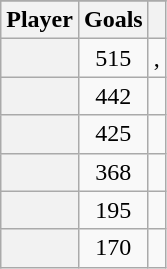<table class="wikitable sortable plainrowheaders static-row-numbers" style="text-align: center;">
<tr>
</tr>
<tr>
<th scope="row">Player</th>
<th scope="row">Goals</th>
<th scope="row"></th>
</tr>
<tr>
<th scope="row"></th>
<td>515</td>
<td>, </td>
</tr>
<tr>
<th scope="row"></th>
<td>442</td>
<td></td>
</tr>
<tr>
<th scope="row"></th>
<td>425</td>
<td></td>
</tr>
<tr>
<th scope="row"></th>
<td>368</td>
<td></td>
</tr>
<tr>
<th scope="row"></th>
<td>195</td>
<td></td>
</tr>
<tr>
<th scope="row"></th>
<td>170</td>
<td></td>
</tr>
</table>
